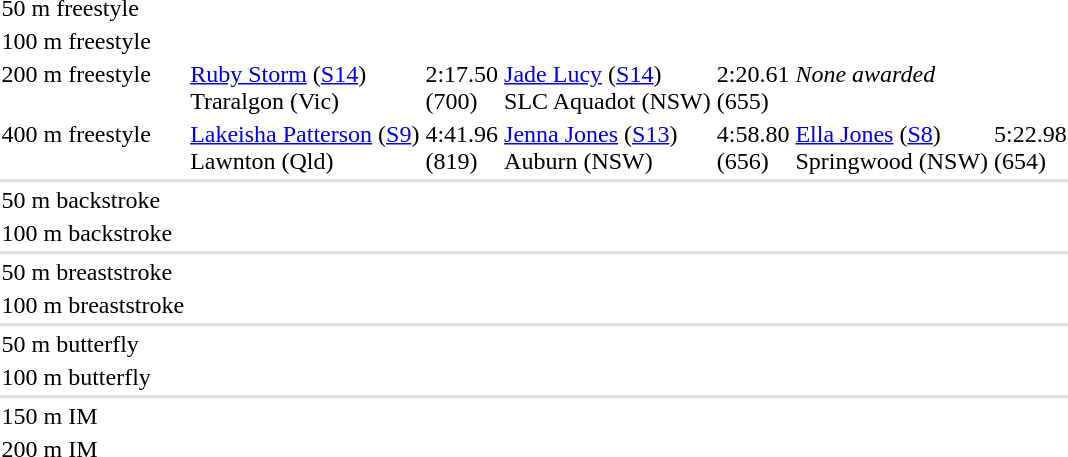<table>
<tr valign="top">
<td>50 m freestyle</td>
<td><br></td>
<td></td>
<td><br></td>
<td></td>
<td><br></td>
<td></td>
</tr>
<tr valign="top">
<td>100 m freestyle</td>
<td><br></td>
<td></td>
<td><br></td>
<td></td>
<td><br></td>
<td></td>
</tr>
<tr valign="top">
<td>200 m freestyle</td>
<td><a href='#'>Ruby Storm</a> (<a href='#'>S14</a>)<br>Traralgon (Vic)</td>
<td>2:17.50<br>(700)</td>
<td><a href='#'>Jade Lucy</a> (<a href='#'>S14</a>)<br>SLC Aquadot (NSW)</td>
<td>2:20.61<br>(655)</td>
<td colspan=2><em>None awarded</em></td>
</tr>
<tr valign="top">
<td>400 m freestyle</td>
<td><a href='#'>Lakeisha Patterson</a> (<a href='#'>S9</a>)<br>Lawnton (Qld)</td>
<td>4:41.96<br>(819)</td>
<td><a href='#'>Jenna Jones</a> (<a href='#'>S13</a>)<br>Auburn (NSW)</td>
<td>4:58.80<br>(656)</td>
<td><a href='#'>Ella Jones</a> (<a href='#'>S8</a>)<br>Springwood (NSW)</td>
<td>5:22.98<br>(654)</td>
</tr>
<tr bgcolor=#DDDDDD>
<td colspan=7></td>
</tr>
<tr valign="top">
<td>50 m backstroke</td>
<td><br></td>
<td></td>
<td><br></td>
<td></td>
<td><br></td>
<td></td>
</tr>
<tr valign="top">
<td>100 m backstroke</td>
<td><br></td>
<td></td>
<td><br></td>
<td></td>
<td><br></td>
<td></td>
</tr>
<tr bgcolor=#DDDDDD>
<td colspan=7></td>
</tr>
<tr valign="top">
<td>50 m breaststroke</td>
<td><br></td>
<td></td>
<td><br></td>
<td></td>
<td><br></td>
<td></td>
</tr>
<tr valign="top">
<td>100 m breaststroke</td>
<td><br></td>
<td></td>
<td><br></td>
<td></td>
<td><br></td>
<td></td>
</tr>
<tr bgcolor=#DDDDDD>
<td colspan=7></td>
</tr>
<tr valign="top">
<td>50 m butterfly</td>
<td><br></td>
<td></td>
<td><br></td>
<td></td>
<td><br></td>
<td></td>
</tr>
<tr valign="top">
<td>100 m butterfly</td>
<td><br></td>
<td></td>
<td><br></td>
<td></td>
<td><br></td>
<td></td>
</tr>
<tr bgcolor=#DDDDDD>
<td colspan=7></td>
</tr>
<tr valign="top">
<td>150 m IM</td>
<td><br></td>
<td></td>
<td><br></td>
<td></td>
<td><br></td>
<td></td>
</tr>
<tr valign="top">
<td>200 m IM</td>
<td><br></td>
<td></td>
<td><br></td>
<td></td>
<td><br></td>
<td></td>
</tr>
</table>
